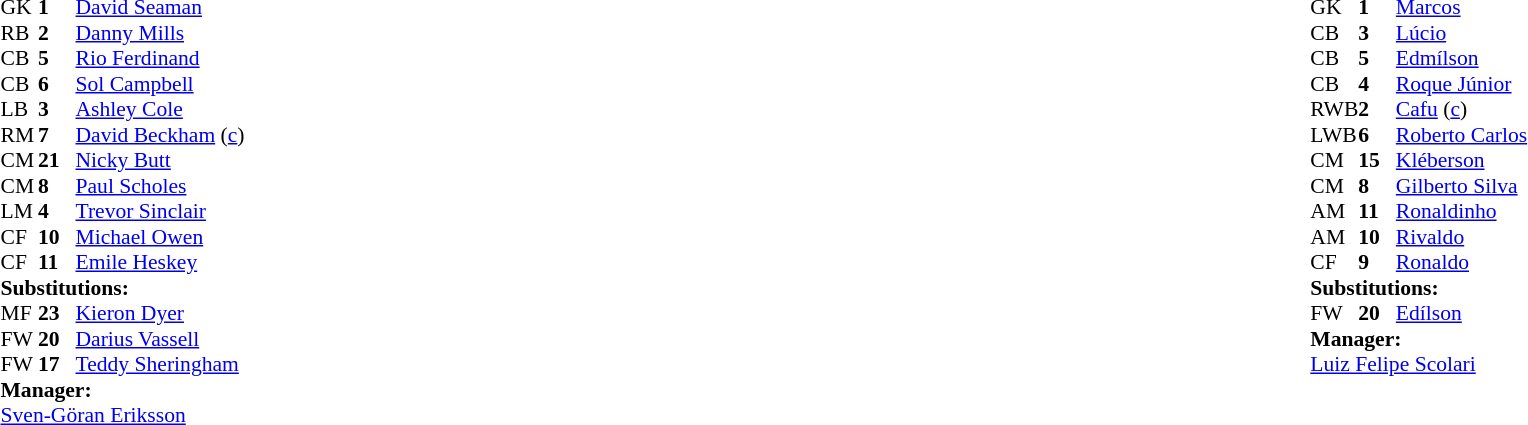<table width="100%">
<tr>
<td valign="top" width="50%"><br><table style="font-size: 90%" cellspacing="0" cellpadding="0">
<tr>
<th width="25"></th>
<th width="25"></th>
</tr>
<tr>
<td>GK</td>
<td><strong>1</strong></td>
<td><a href='#'>David Seaman</a></td>
</tr>
<tr>
<td>RB</td>
<td><strong>2</strong></td>
<td><a href='#'>Danny Mills</a></td>
</tr>
<tr>
<td>CB</td>
<td><strong>5</strong></td>
<td><a href='#'>Rio Ferdinand</a></td>
<td></td>
</tr>
<tr>
<td>CB</td>
<td><strong>6</strong></td>
<td><a href='#'>Sol Campbell</a></td>
</tr>
<tr>
<td>LB</td>
<td><strong>3</strong></td>
<td><a href='#'>Ashley Cole</a></td>
<td></td>
<td></td>
</tr>
<tr>
<td>RM</td>
<td><strong>7</strong></td>
<td><a href='#'>David Beckham</a> (<a href='#'>c</a>)</td>
</tr>
<tr>
<td>CM</td>
<td><strong>21</strong></td>
<td><a href='#'>Nicky Butt</a></td>
</tr>
<tr>
<td>CM</td>
<td><strong>8</strong></td>
<td><a href='#'>Paul Scholes</a></td>
<td></td>
</tr>
<tr>
<td>LM</td>
<td><strong>4</strong></td>
<td><a href='#'>Trevor Sinclair</a></td>
<td></td>
<td></td>
</tr>
<tr>
<td>CF</td>
<td><strong>10</strong></td>
<td><a href='#'>Michael Owen</a></td>
<td></td>
<td></td>
</tr>
<tr>
<td>CF</td>
<td><strong>11</strong></td>
<td><a href='#'>Emile Heskey</a></td>
</tr>
<tr>
<td colspan=3><strong>Substitutions:</strong></td>
</tr>
<tr>
<td>MF</td>
<td><strong>23</strong></td>
<td><a href='#'>Kieron Dyer</a></td>
<td></td>
<td></td>
</tr>
<tr>
<td>FW</td>
<td><strong>20</strong></td>
<td><a href='#'>Darius Vassell</a></td>
<td></td>
<td></td>
</tr>
<tr>
<td>FW</td>
<td><strong>17</strong></td>
<td><a href='#'>Teddy Sheringham</a></td>
<td></td>
<td></td>
</tr>
<tr>
<td colspan=3><strong>Manager:</strong></td>
</tr>
<tr>
<td colspan="4"> <a href='#'>Sven-Göran Eriksson</a></td>
</tr>
</table>
</td>
<td></td>
<td valign="top" width="50%"><br><table style="font-size: 90%" cellspacing="0" cellpadding="0" align="center">
<tr>
<th width="25"></th>
<th width="25"></th>
</tr>
<tr>
<td>GK</td>
<td><strong>1</strong></td>
<td><a href='#'>Marcos</a></td>
</tr>
<tr>
<td>CB</td>
<td><strong>3</strong></td>
<td><a href='#'>Lúcio</a></td>
</tr>
<tr>
<td>CB</td>
<td><strong>5</strong></td>
<td><a href='#'>Edmílson</a></td>
</tr>
<tr>
<td>CB</td>
<td><strong>4</strong></td>
<td><a href='#'>Roque Júnior</a></td>
</tr>
<tr>
<td>RWB</td>
<td><strong>2</strong></td>
<td><a href='#'>Cafu</a> (<a href='#'>c</a>)</td>
</tr>
<tr>
<td>LWB</td>
<td><strong>6</strong></td>
<td><a href='#'>Roberto Carlos</a></td>
</tr>
<tr>
<td>CM</td>
<td><strong>15</strong></td>
<td><a href='#'>Kléberson</a></td>
</tr>
<tr>
<td>CM</td>
<td><strong>8</strong></td>
<td><a href='#'>Gilberto Silva</a></td>
</tr>
<tr>
<td>AM</td>
<td><strong>11</strong></td>
<td><a href='#'>Ronaldinho</a></td>
<td></td>
</tr>
<tr>
<td>AM</td>
<td><strong>10</strong></td>
<td><a href='#'>Rivaldo</a></td>
</tr>
<tr>
<td>CF</td>
<td><strong>9</strong></td>
<td><a href='#'>Ronaldo</a></td>
<td></td>
<td></td>
</tr>
<tr>
<td colspan=3><strong>Substitutions:</strong></td>
</tr>
<tr>
<td>FW</td>
<td><strong>20</strong></td>
<td><a href='#'>Edílson</a></td>
<td></td>
<td></td>
</tr>
<tr>
<td colspan=3><strong>Manager:</strong></td>
</tr>
<tr>
<td colspan="4"><a href='#'>Luiz Felipe Scolari</a></td>
</tr>
</table>
</td>
</tr>
</table>
